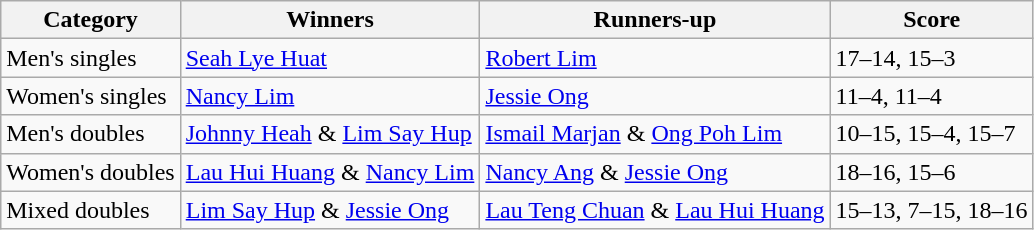<table class="wikitable">
<tr>
<th>Category</th>
<th>Winners</th>
<th>Runners-up</th>
<th>Score</th>
</tr>
<tr>
<td>Men's singles</td>
<td> <a href='#'>Seah Lye Huat</a></td>
<td> <a href='#'>Robert Lim</a></td>
<td>17–14, 15–3</td>
</tr>
<tr>
<td>Women's singles</td>
<td> <a href='#'>Nancy Lim</a></td>
<td> <a href='#'>Jessie Ong</a></td>
<td>11–4, 11–4</td>
</tr>
<tr>
<td>Men's doubles</td>
<td> <a href='#'>Johnny Heah</a> & <a href='#'>Lim Say Hup</a></td>
<td> <a href='#'>Ismail Marjan</a> & <a href='#'>Ong Poh Lim</a></td>
<td>10–15, 15–4, 15–7</td>
</tr>
<tr>
<td>Women's doubles</td>
<td> <a href='#'>Lau Hui Huang</a> & <a href='#'>Nancy Lim</a></td>
<td> <a href='#'>Nancy Ang</a> & <a href='#'>Jessie Ong</a></td>
<td>18–16, 15–6</td>
</tr>
<tr>
<td>Mixed doubles</td>
<td> <a href='#'>Lim Say Hup</a> &  <a href='#'>Jessie Ong</a></td>
<td> <a href='#'>Lau Teng Chuan</a> & <a href='#'>Lau Hui Huang</a></td>
<td>15–13, 7–15, 18–16</td>
</tr>
</table>
